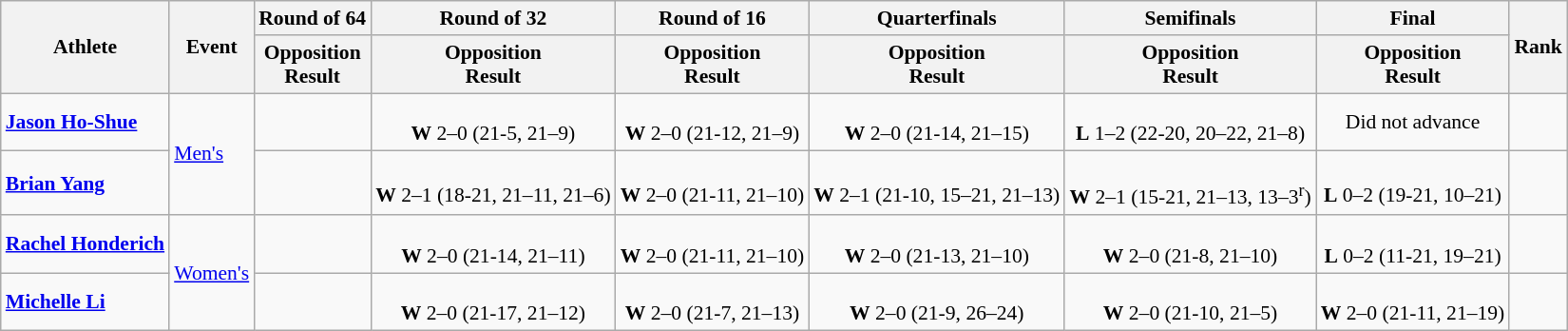<table class="wikitable" style="font-size:90%">
<tr>
<th rowspan="2">Athlete</th>
<th rowspan="2">Event</th>
<th>Round of 64</th>
<th>Round of 32</th>
<th>Round of 16</th>
<th>Quarterfinals</th>
<th>Semifinals</th>
<th>Final</th>
<th rowspan="2">Rank</th>
</tr>
<tr>
<th>Opposition<br>Result</th>
<th>Opposition<br>Result</th>
<th>Opposition<br>Result</th>
<th>Opposition<br>Result</th>
<th>Opposition<br>Result</th>
<th>Opposition<br>Result</th>
</tr>
<tr align=center>
<td align=left><strong><a href='#'>Jason Ho-Shue</a></strong></td>
<td align=left rowspan=2><a href='#'>Men's</a></td>
<td></td>
<td><br><strong>W</strong> 2–0 (21-5, 21–9)</td>
<td><br><strong>W</strong> 2–0 (21-12, 21–9)</td>
<td><br><strong>W</strong> 2–0 (21-14, 21–15)</td>
<td><br><strong>L</strong> 1–2 (22-20, 20–22, 21–8)</td>
<td>Did not advance</td>
<td></td>
</tr>
<tr align=center>
<td align=left><strong><a href='#'>Brian Yang</a></strong></td>
<td></td>
<td><br><strong>W</strong> 2–1 (18-21, 21–11, 21–6)</td>
<td><br><strong>W</strong> 2–0 (21-11, 21–10)</td>
<td><br><strong>W</strong> 2–1 (21-10, 15–21, 21–13)</td>
<td><br><strong>W</strong> 2–1 (15-21, 21–13, 13–3<sup>r</sup>)</td>
<td><br><strong>L</strong> 0–2 (19-21, 10–21)</td>
<td></td>
</tr>
<tr align=center>
<td align=left><strong><a href='#'>Rachel Honderich</a></strong></td>
<td align=left rowspan=2><a href='#'>Women's</a></td>
<td></td>
<td><br><strong>W</strong> 2–0 (21-14, 21–11)</td>
<td><br><strong>W</strong> 2–0 (21-11, 21–10)</td>
<td><br><strong>W</strong> 2–0 (21-13, 21–10)</td>
<td><br><strong>W</strong> 2–0 (21-8, 21–10)</td>
<td><br><strong>L</strong> 0–2 (11-21, 19–21)</td>
<td></td>
</tr>
<tr align=center>
<td align=left><strong><a href='#'>Michelle Li</a></strong></td>
<td></td>
<td><br><strong>W</strong> 2–0 (21-17, 21–12)</td>
<td><br><strong>W</strong> 2–0 (21-7, 21–13)</td>
<td><br><strong>W</strong> 2–0 (21-9, 26–24)</td>
<td><br><strong>W</strong> 2–0 (21-10, 21–5)</td>
<td><br><strong>W</strong> 2–0 (21-11, 21–19)</td>
<td></td>
</tr>
</table>
